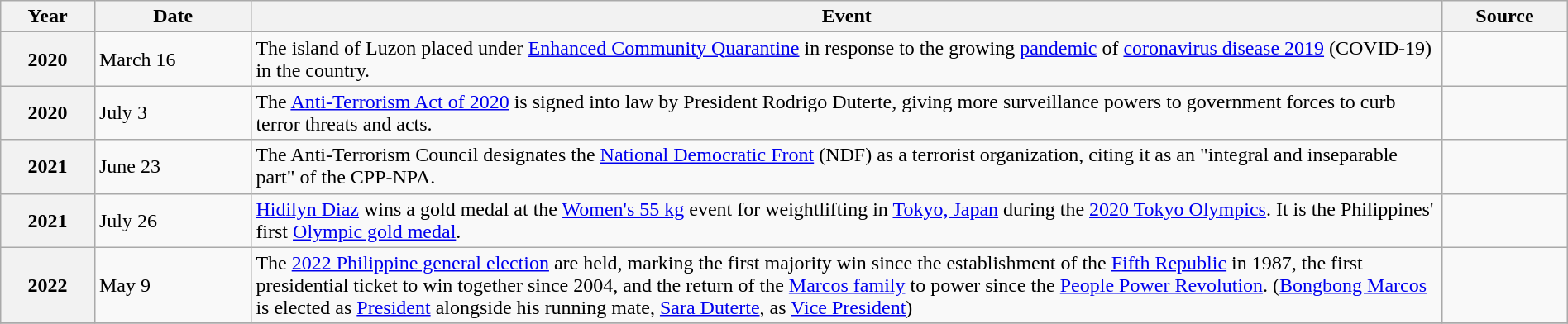<table class="wikitable toptextcells" style="width:100%;">
<tr>
<th scope="col" style="width:6%;">Year</th>
<th scope="col" style="width:10%;">Date</th>
<th scope="col">Event</th>
<th scope="col" style="width:8%;">Source</th>
</tr>
<tr>
<th scope="row">2020</th>
<td>March 16</td>
<td>The island of Luzon placed under <a href='#'>Enhanced Community Quarantine</a> in response to the growing <a href='#'>pandemic</a> of <a href='#'>coronavirus disease 2019</a> (COVID-19) in the country.</td>
<td></td>
</tr>
<tr>
<th scope="row">2020</th>
<td>July 3</td>
<td>The <a href='#'>Anti-Terrorism Act of 2020</a> is signed into law by President Rodrigo Duterte, giving more surveillance powers to government forces to curb terror threats and acts.</td>
<td></td>
</tr>
<tr>
<th scope="row">2021</th>
<td>June 23</td>
<td>The Anti-Terrorism Council designates the <a href='#'>National Democratic Front</a> (NDF) as a terrorist organization, citing it as an "integral and inseparable part" of the CPP-NPA.</td>
<td></td>
</tr>
<tr>
<th scope="row">2021</th>
<td>July 26</td>
<td><a href='#'>Hidilyn Diaz</a> wins a gold medal at the <a href='#'>Women's 55 kg</a> event for weightlifting in <a href='#'>Tokyo, Japan</a> during the <a href='#'>2020 Tokyo Olympics</a>. It is the Philippines' first <a href='#'>Olympic gold medal</a>.</td>
<td></td>
</tr>
<tr>
<th scope="row">2022</th>
<td>May 9</td>
<td>The <a href='#'>2022 Philippine general election</a> are held, marking the first majority win since the establishment of the <a href='#'>Fifth Republic</a> in 1987, the first presidential ticket to win together since 2004, and the return of the <a href='#'>Marcos family</a> to power since the <a href='#'>People Power Revolution</a>. (<a href='#'>Bongbong Marcos</a> is elected as <a href='#'>President</a> alongside his running mate, <a href='#'>Sara Duterte</a>, as <a href='#'>Vice President</a>)</td>
<td></td>
</tr>
<tr>
</tr>
</table>
